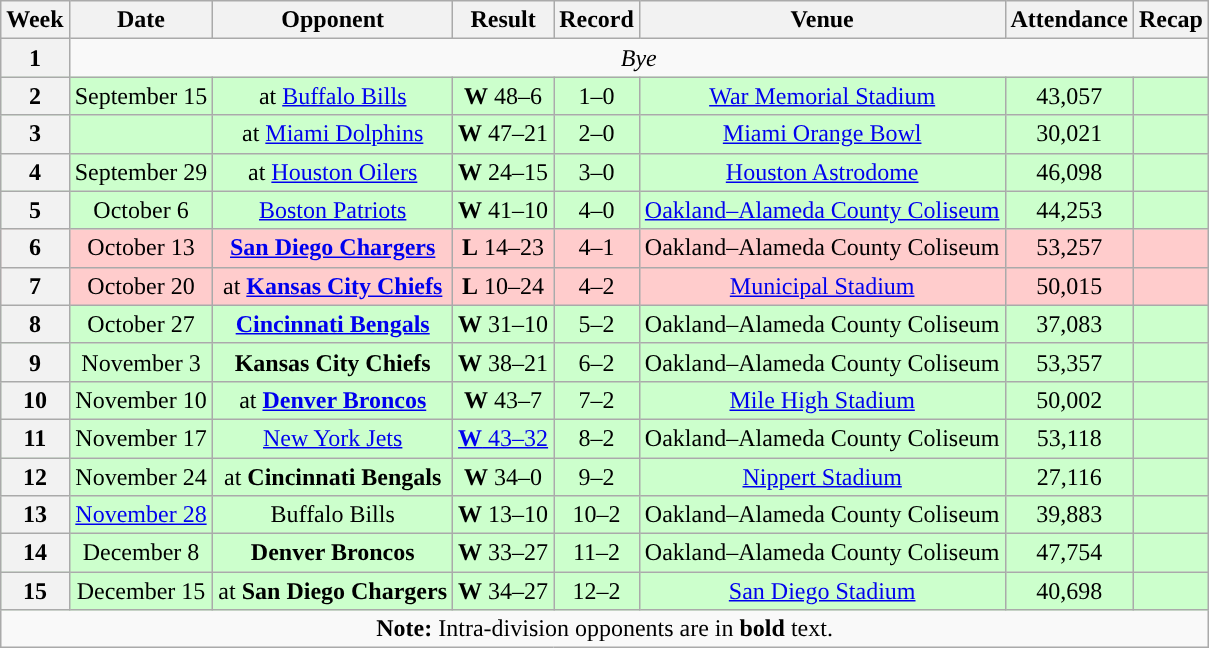<table class="wikitable" style="text-align:center">
<tr>
<th>Week</th>
<th>Date</th>
<th>Opponent</th>
<th>Result</th>
<th>Record</th>
<th>Venue</th>
<th>Attendance</th>
<th>Recap</th>
</tr>
<tr>
<th>1</th>
<td colspan="7" align="center"><em>Bye</em></td>
</tr>
<tr style="background: #cfc;">
<th>2</th>
<td>September 15</td>
<td>at <a href='#'>Buffalo Bills</a></td>
<td><strong>W</strong> 48–6</td>
<td>1–0</td>
<td><a href='#'>War Memorial Stadium</a></td>
<td>43,057</td>
<td></td>
</tr>
<tr style="background: #cfc;">
<th>3</th>
<td></td>
<td>at <a href='#'>Miami Dolphins</a></td>
<td><strong>W</strong> 47–21</td>
<td>2–0</td>
<td><a href='#'>Miami Orange Bowl</a></td>
<td>30,021</td>
<td></td>
</tr>
<tr style="background: #cfc;">
<th>4</th>
<td>September 29</td>
<td>at <a href='#'>Houston Oilers</a></td>
<td><strong>W</strong> 24–15</td>
<td>3–0</td>
<td><a href='#'>Houston Astrodome</a></td>
<td>46,098</td>
<td></td>
</tr>
<tr style="background: #cfc;">
<th>5</th>
<td>October 6</td>
<td><a href='#'>Boston Patriots</a></td>
<td><strong>W</strong> 41–10</td>
<td>4–0</td>
<td><a href='#'>Oakland–Alameda County Coliseum</a></td>
<td>44,253</td>
<td></td>
</tr>
<tr style="background: #fcc;">
<th>6</th>
<td>October 13</td>
<td><strong><a href='#'>San Diego Chargers</a></strong></td>
<td><strong>L</strong> 14–23</td>
<td>4–1</td>
<td>Oakland–Alameda County Coliseum</td>
<td>53,257</td>
<td></td>
</tr>
<tr style="background: #fcc;">
<th>7</th>
<td>October 20</td>
<td>at <strong><a href='#'>Kansas City Chiefs</a></strong></td>
<td><strong>L</strong> 10–24</td>
<td>4–2</td>
<td><a href='#'>Municipal Stadium</a></td>
<td>50,015</td>
<td></td>
</tr>
<tr style="background: #cfc;">
<th>8</th>
<td>October 27</td>
<td><strong><a href='#'>Cincinnati Bengals</a></strong></td>
<td><strong>W</strong> 31–10</td>
<td>5–2</td>
<td>Oakland–Alameda County Coliseum</td>
<td>37,083</td>
<td></td>
</tr>
<tr style="background: #cfc;">
<th>9</th>
<td>November 3</td>
<td><strong>Kansas City Chiefs</strong></td>
<td><strong>W</strong> 38–21</td>
<td>6–2</td>
<td>Oakland–Alameda County Coliseum</td>
<td>53,357</td>
<td></td>
</tr>
<tr style="background: #cfc;">
<th>10</th>
<td>November 10</td>
<td>at <strong><a href='#'>Denver Broncos</a></strong></td>
<td><strong>W</strong> 43–7</td>
<td>7–2</td>
<td><a href='#'>Mile High Stadium</a></td>
<td>50,002</td>
<td></td>
</tr>
<tr style="background: #cfc;">
<th>11</th>
<td>November 17</td>
<td><a href='#'>New York Jets</a></td>
<td><a href='#'><strong>W</strong> 43–32</a></td>
<td>8–2</td>
<td>Oakland–Alameda County Coliseum</td>
<td>53,118</td>
<td></td>
</tr>
<tr style="background: #cfc;">
<th>12</th>
<td>November 24</td>
<td>at <strong>Cincinnati Bengals</strong></td>
<td><strong>W</strong> 34–0</td>
<td>9–2</td>
<td><a href='#'>Nippert Stadium</a></td>
<td>27,116</td>
<td></td>
</tr>
<tr style="background: #cfc;">
<th>13</th>
<td><a href='#'>November 28</a></td>
<td>Buffalo Bills</td>
<td><strong>W</strong> 13–10</td>
<td>10–2</td>
<td>Oakland–Alameda County Coliseum</td>
<td>39,883</td>
<td></td>
</tr>
<tr style="background: #cfc;">
<th>14</th>
<td>December 8</td>
<td><strong>Denver Broncos</strong></td>
<td><strong>W</strong> 33–27</td>
<td>11–2</td>
<td>Oakland–Alameda County Coliseum</td>
<td>47,754</td>
<td></td>
</tr>
<tr style="background: #cfc;">
<th>15</th>
<td>December 15</td>
<td>at <strong>San Diego Chargers</strong></td>
<td><strong>W</strong> 34–27</td>
<td>12–2</td>
<td><a href='#'>San Diego Stadium</a></td>
<td>40,698</td>
<td></td>
</tr>
<tr>
<td colspan="8"><strong>Note:</strong> Intra-division opponents are in <strong>bold</strong> text.</td>
</tr>
</table>
